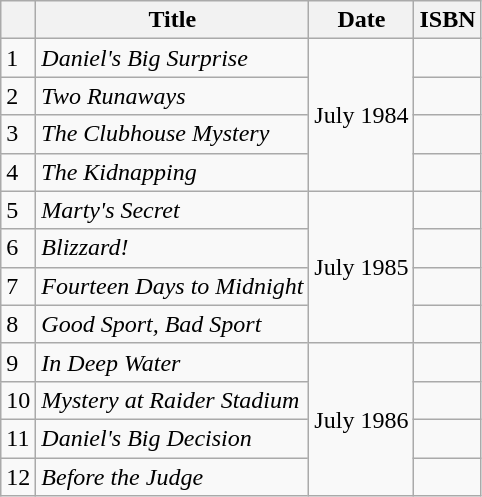<table class="wikitable">
<tr>
<th></th>
<th>Title</th>
<th>Date</th>
<th>ISBN</th>
</tr>
<tr>
<td>1</td>
<td><em>Daniel's Big Surprise</em></td>
<td rowspan="4">July 1984</td>
<td></td>
</tr>
<tr>
<td>2</td>
<td><em>Two Runaways</em></td>
<td></td>
</tr>
<tr>
<td>3</td>
<td><em>The Clubhouse Mystery</em></td>
<td></td>
</tr>
<tr>
<td>4</td>
<td><em>The Kidnapping</em></td>
<td></td>
</tr>
<tr>
<td>5</td>
<td><em>Marty's Secret</em></td>
<td rowspan="4">July 1985</td>
<td></td>
</tr>
<tr>
<td>6</td>
<td><em>Blizzard!</em></td>
<td></td>
</tr>
<tr>
<td>7</td>
<td><em>Fourteen Days to Midnight</em></td>
<td></td>
</tr>
<tr>
<td>8</td>
<td><em>Good Sport, Bad Sport</em></td>
<td></td>
</tr>
<tr>
<td>9</td>
<td><em>In Deep Water</em></td>
<td rowspan="4">July 1986</td>
<td></td>
</tr>
<tr>
<td>10</td>
<td><em>Mystery at Raider Stadium</em></td>
<td></td>
</tr>
<tr>
<td>11</td>
<td><em>Daniel's Big Decision</em></td>
<td></td>
</tr>
<tr>
<td>12</td>
<td><em>Before the Judge</em></td>
<td></td>
</tr>
</table>
